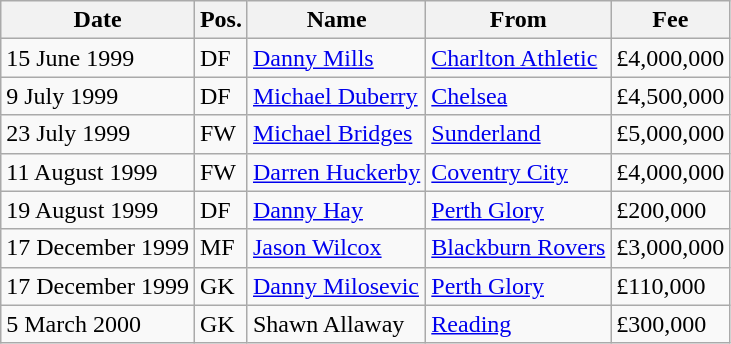<table class="wikitable">
<tr>
<th>Date</th>
<th>Pos.</th>
<th>Name</th>
<th>From</th>
<th>Fee</th>
</tr>
<tr>
<td>15 June 1999</td>
<td>DF</td>
<td> <a href='#'>Danny Mills</a></td>
<td> <a href='#'>Charlton Athletic</a></td>
<td>£4,000,000</td>
</tr>
<tr>
<td>9 July 1999</td>
<td>DF</td>
<td> <a href='#'>Michael Duberry</a></td>
<td> <a href='#'>Chelsea</a></td>
<td>£4,500,000</td>
</tr>
<tr>
<td>23 July 1999</td>
<td>FW</td>
<td> <a href='#'>Michael Bridges</a></td>
<td> <a href='#'>Sunderland</a></td>
<td>£5,000,000</td>
</tr>
<tr>
<td>11 August 1999</td>
<td>FW</td>
<td> <a href='#'>Darren Huckerby</a></td>
<td> <a href='#'>Coventry City</a></td>
<td>£4,000,000</td>
</tr>
<tr>
<td>19 August 1999</td>
<td>DF</td>
<td> <a href='#'>Danny Hay</a></td>
<td> <a href='#'>Perth Glory</a></td>
<td>£200,000</td>
</tr>
<tr>
<td>17 December 1999</td>
<td>MF</td>
<td> <a href='#'>Jason Wilcox</a></td>
<td> <a href='#'>Blackburn Rovers</a></td>
<td>£3,000,000</td>
</tr>
<tr>
<td>17 December 1999</td>
<td>GK</td>
<td> <a href='#'>Danny Milosevic </a></td>
<td> <a href='#'>Perth Glory</a></td>
<td>£110,000</td>
</tr>
<tr>
<td>5 March 2000</td>
<td>GK</td>
<td> Shawn Allaway</td>
<td> <a href='#'>Reading</a></td>
<td>£300,000</td>
</tr>
</table>
